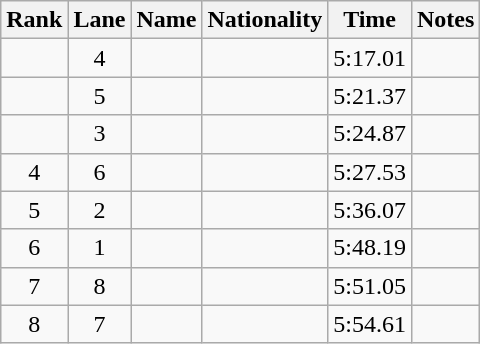<table class="wikitable sortable" style="text-align:center">
<tr>
<th>Rank</th>
<th>Lane</th>
<th>Name</th>
<th>Nationality</th>
<th>Time</th>
<th>Notes</th>
</tr>
<tr>
<td></td>
<td>4</td>
<td align=left></td>
<td align=left></td>
<td>5:17.01</td>
<td><strong></strong></td>
</tr>
<tr>
<td></td>
<td>5</td>
<td align=left></td>
<td align=left></td>
<td>5:21.37</td>
<td></td>
</tr>
<tr>
<td></td>
<td>3</td>
<td align=left></td>
<td align=left></td>
<td>5:24.87</td>
<td></td>
</tr>
<tr>
<td>4</td>
<td>6</td>
<td align=left></td>
<td align=left></td>
<td>5:27.53</td>
<td></td>
</tr>
<tr>
<td>5</td>
<td>2</td>
<td align=left></td>
<td align=left></td>
<td>5:36.07</td>
<td></td>
</tr>
<tr>
<td>6</td>
<td>1</td>
<td align=left></td>
<td align=left></td>
<td>5:48.19</td>
<td></td>
</tr>
<tr>
<td>7</td>
<td>8</td>
<td align=left></td>
<td align=left></td>
<td>5:51.05</td>
<td></td>
</tr>
<tr>
<td>8</td>
<td>7</td>
<td align=left></td>
<td align=left></td>
<td>5:54.61</td>
<td></td>
</tr>
</table>
